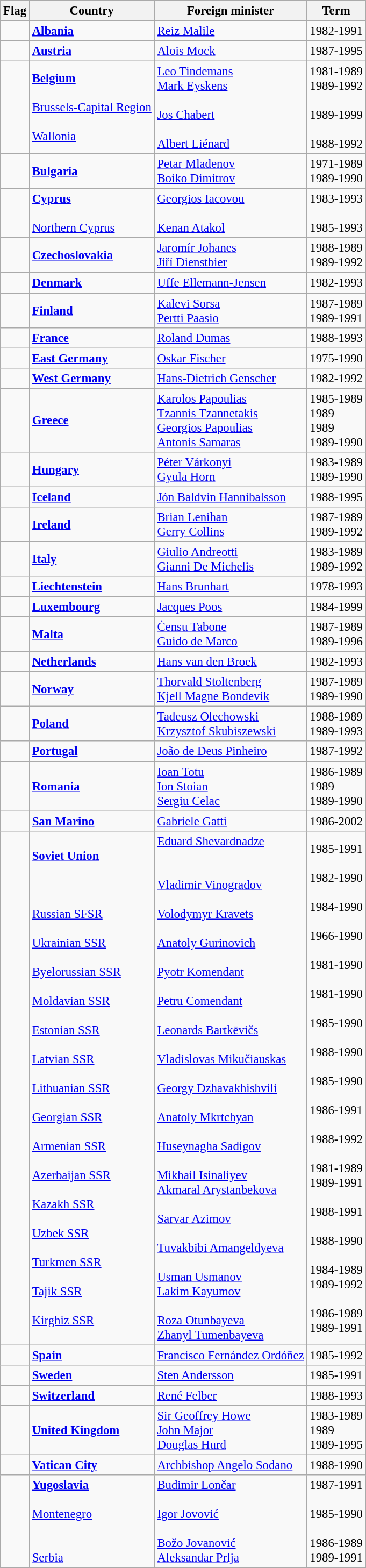<table class="wikitable" style="font-size:95%;">
<tr>
<th>Flag</th>
<th>Country</th>
<th>Foreign minister</th>
<th>Term</th>
</tr>
<tr>
<td></td>
<td><strong><a href='#'>Albania</a></strong></td>
<td><a href='#'>Reiz Malile</a></td>
<td>1982-1991</td>
</tr>
<tr>
<td></td>
<td><strong><a href='#'>Austria</a></strong></td>
<td><a href='#'>Alois Mock</a></td>
<td>1987-1995</td>
</tr>
<tr>
<td><br><br><br><br></td>
<td><strong><a href='#'>Belgium</a></strong><br><br><a href='#'>Brussels-Capital Region</a><br><br><a href='#'>Wallonia</a></td>
<td><a href='#'>Leo Tindemans</a><br><a href='#'>Mark Eyskens</a><br><br><a href='#'>Jos Chabert</a><br><br><a href='#'>Albert Liénard</a></td>
<td>1981-1989<br>1989-1992<br><br>1989-1999<br><br>1988-1992</td>
</tr>
<tr>
<td></td>
<td><strong><a href='#'>Bulgaria</a></strong></td>
<td><a href='#'>Petar Mladenov</a><br><a href='#'>Boiko Dimitrov</a></td>
<td>1971-1989<br>1989-1990</td>
</tr>
<tr>
<td><br><br></td>
<td><strong><a href='#'>Cyprus</a></strong><br><br><a href='#'>Northern Cyprus</a></td>
<td><a href='#'>Georgios Iacovou</a><br><br><a href='#'>Kenan Atakol</a></td>
<td>1983-1993<br><br>1985-1993</td>
</tr>
<tr>
<td></td>
<td><strong><a href='#'>Czechoslovakia</a></strong></td>
<td><a href='#'>Jaromír Johanes</a><br><a href='#'>Jiří Dienstbier</a></td>
<td>1988-1989<br>1989-1992</td>
</tr>
<tr>
<td></td>
<td><strong><a href='#'>Denmark</a></strong></td>
<td><a href='#'>Uffe Ellemann-Jensen</a></td>
<td>1982-1993</td>
</tr>
<tr>
<td></td>
<td><strong><a href='#'>Finland</a></strong></td>
<td><a href='#'>Kalevi Sorsa</a><br><a href='#'>Pertti Paasio</a></td>
<td>1987-1989<br>1989-1991</td>
</tr>
<tr>
<td></td>
<td><strong><a href='#'>France</a></strong></td>
<td><a href='#'>Roland Dumas</a></td>
<td>1988-1993</td>
</tr>
<tr>
<td></td>
<td><strong><a href='#'>East Germany</a></strong></td>
<td><a href='#'>Oskar Fischer</a></td>
<td>1975-1990</td>
</tr>
<tr>
<td></td>
<td><strong><a href='#'>West Germany</a></strong></td>
<td><a href='#'>Hans-Dietrich Genscher</a></td>
<td>1982-1992</td>
</tr>
<tr>
<td></td>
<td><strong><a href='#'>Greece</a></strong></td>
<td><a href='#'>Karolos Papoulias</a><br><a href='#'>Tzannis Tzannetakis</a><br><a href='#'>Georgios Papoulias</a><br><a href='#'>Antonis Samaras</a></td>
<td>1985-1989<br>1989<br>1989<br>1989-1990</td>
</tr>
<tr>
<td></td>
<td><strong><a href='#'>Hungary</a></strong></td>
<td><a href='#'>Péter Várkonyi</a><br><a href='#'>Gyula Horn</a></td>
<td>1983-1989<br>1989-1990</td>
</tr>
<tr>
<td></td>
<td><strong><a href='#'>Iceland</a></strong></td>
<td><a href='#'>Jón Baldvin Hannibalsson</a></td>
<td>1988-1995</td>
</tr>
<tr>
<td></td>
<td><strong><a href='#'>Ireland</a></strong></td>
<td><a href='#'>Brian Lenihan</a><br><a href='#'>Gerry Collins</a></td>
<td>1987-1989<br>1989-1992</td>
</tr>
<tr>
<td></td>
<td><strong><a href='#'>Italy</a></strong></td>
<td><a href='#'>Giulio Andreotti</a><br><a href='#'>Gianni De Michelis</a></td>
<td>1983-1989<br>1989-1992</td>
</tr>
<tr>
<td></td>
<td><strong><a href='#'>Liechtenstein</a></strong></td>
<td><a href='#'>Hans Brunhart</a></td>
<td>1978-1993</td>
</tr>
<tr>
<td></td>
<td><strong><a href='#'>Luxembourg</a></strong></td>
<td><a href='#'>Jacques Poos</a></td>
<td>1984-1999</td>
</tr>
<tr>
<td></td>
<td><strong><a href='#'>Malta</a></strong></td>
<td><a href='#'>Ċensu Tabone</a><br><a href='#'>Guido de Marco</a></td>
<td>1987-1989<br>1989-1996</td>
</tr>
<tr>
<td></td>
<td><strong><a href='#'>Netherlands</a></strong></td>
<td><a href='#'>Hans van den Broek</a></td>
<td>1982-1993</td>
</tr>
<tr>
<td></td>
<td><strong><a href='#'>Norway</a></strong></td>
<td><a href='#'>Thorvald Stoltenberg</a><br><a href='#'>Kjell Magne Bondevik</a></td>
<td>1987-1989<br>1989-1990</td>
</tr>
<tr>
<td></td>
<td><strong><a href='#'>Poland</a></strong></td>
<td><a href='#'>Tadeusz Olechowski</a><br><a href='#'>Krzysztof Skubiszewski</a></td>
<td>1988-1989<br>1989-1993</td>
</tr>
<tr>
<td></td>
<td><strong><a href='#'>Portugal</a></strong></td>
<td><a href='#'>João de Deus Pinheiro</a></td>
<td>1987-1992</td>
</tr>
<tr>
<td> </td>
<td><strong><a href='#'>Romania</a></strong></td>
<td><a href='#'>Ioan Totu</a><br><a href='#'>Ion Stoian</a><br><a href='#'>Sergiu Celac</a></td>
<td>1986-1989<br>1989<br>1989-1990</td>
</tr>
<tr>
<td></td>
<td><strong><a href='#'>San Marino</a></strong></td>
<td><a href='#'>Gabriele Gatti</a></td>
<td>1986-2002</td>
</tr>
<tr>
<td><br><br><br><br><br><br><br><br><br><br><br><br><br><br><br><br><br><br><br><br><br><br><br><br><br><br><br><br><br><br><br><br></td>
<td><strong><a href='#'>Soviet Union</a></strong><br><br><br><br><a href='#'>Russian SFSR</a><br><br><a href='#'>Ukrainian SSR</a><br><br><a href='#'>Byelorussian SSR</a><br><br><a href='#'>Moldavian SSR</a><br><br><a href='#'>Estonian SSR</a><br><br><a href='#'>Latvian SSR</a><br><br><a href='#'>Lithuanian SSR</a><br><br><a href='#'>Georgian SSR</a><br><br><a href='#'>Armenian SSR</a><br><br><a href='#'>Azerbaijan SSR</a><br><br><a href='#'>Kazakh SSR</a><br><br><a href='#'>Uzbek SSR</a><br><br><a href='#'>Turkmen SSR</a><br><br><a href='#'>Tajik SSR</a><br><br><a href='#'>Kirghiz SSR</a></td>
<td><a href='#'>Eduard Shevardnadze</a><br><br><br><a href='#'>Vladimir Vinogradov</a><br><br><a href='#'>Volodymyr Kravets</a><br><br><a href='#'>Anatoly Gurinovich</a><br><br><a href='#'>Pyotr Komendant</a><br><br><a href='#'>Petru Comendant</a><br><br><a href='#'>Leonards Bartkēvičs</a><br><br><a href='#'>Vladislovas Mikučiauskas</a><br><br><a href='#'>Georgy Dzhavakhishvili</a><br><br><a href='#'>Anatoly Mkrtchyan</a><br><br><a href='#'>Huseynagha Sadigov</a><br><br><a href='#'>Mikhail Isinaliyev</a><br><a href='#'>Akmaral Arystanbekova</a><br><br><a href='#'>Sarvar Azimov</a><br><br><a href='#'>Tuvakbibi Amangeldyeva</a><br><br><a href='#'>Usman Usmanov</a><br><a href='#'>Lakim Kayumov</a><br><br><a href='#'>Roza Otunbayeva</a><br><a href='#'>Zhanyl Tumenbayeva</a></td>
<td>1985-1991<br><br>1982-1990<br><br>1984-1990<br><br>1966-1990<br><br>1981-1990<br><br>1981-1990<br><br>1985-1990<br><br>1988-1990<br><br>1985-1990<br><br>1986-1991<br><br>1988-1992<br><br>1981-1989<br>1989-1991<br><br>1988-1991<br><br>1988-1990<br><br>1984-1989<br>1989-1992<br><br>1986-1989<br>1989-1991</td>
</tr>
<tr>
<td></td>
<td><strong><a href='#'>Spain</a></strong></td>
<td><a href='#'>Francisco Fernández Ordóñez</a></td>
<td>1985-1992</td>
</tr>
<tr>
<td></td>
<td><strong><a href='#'>Sweden</a></strong></td>
<td><a href='#'>Sten Andersson</a></td>
<td>1985-1991</td>
</tr>
<tr>
<td></td>
<td><strong><a href='#'>Switzerland</a></strong></td>
<td><a href='#'>René Felber</a></td>
<td>1988-1993</td>
</tr>
<tr>
<td></td>
<td><strong><a href='#'>United Kingdom</a></strong></td>
<td><a href='#'>Sir Geoffrey Howe</a><br><a href='#'>John Major</a><br><a href='#'>Douglas Hurd</a></td>
<td>1983-1989<br>1989<br>1989-1995</td>
</tr>
<tr>
<td></td>
<td><strong><a href='#'>Vatican City</a></strong></td>
<td><a href='#'>Archbishop Angelo Sodano</a></td>
<td>1988-1990</td>
</tr>
<tr>
<td><br><br><br><br><br></td>
<td><strong><a href='#'>Yugoslavia</a></strong><br><br><a href='#'>Montenegro</a><br><br><br><a href='#'>Serbia</a></td>
<td><a href='#'>Budimir Lončar</a><br><br><a href='#'>Igor Jovović</a><br><br><a href='#'>Božo Jovanović</a><br><a href='#'>Aleksandar Prlja</a></td>
<td>1987-1991<br><br>1985-1990<br><br>1986-1989<br>1989-1991</td>
</tr>
<tr>
</tr>
</table>
